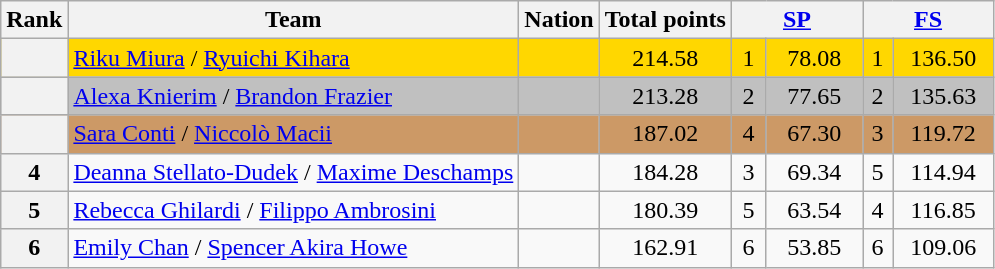<table class="wikitable sortable" style="text-align:left">
<tr>
<th scope="col">Rank</th>
<th scope="col">Team</th>
<th scope="col">Nation</th>
<th scope="col">Total points</th>
<th colspan="2" scope="col" width="80px"><a href='#'>SP</a></th>
<th colspan="2" scope="col" width="80px"><a href='#'>FS</a></th>
</tr>
<tr bgcolor="gold">
<th scope="row"></th>
<td><a href='#'>Riku Miura</a> / <a href='#'>Ryuichi Kihara</a></td>
<td></td>
<td align="center">214.58</td>
<td align="center">1</td>
<td align="center">78.08</td>
<td align="center">1</td>
<td align="center">136.50</td>
</tr>
<tr bgcolor="silver">
<th scope="row"></th>
<td><a href='#'>Alexa Knierim</a> / <a href='#'>Brandon Frazier</a></td>
<td></td>
<td align="center">213.28</td>
<td align="center">2</td>
<td align="center">77.65</td>
<td align="center">2</td>
<td align="center">135.63</td>
</tr>
<tr bgcolor="cc9966">
<th scope="row"></th>
<td><a href='#'>Sara Conti</a> / <a href='#'>Niccolò Macii</a></td>
<td></td>
<td align="center">187.02</td>
<td align="center">4</td>
<td align="center">67.30</td>
<td align="center">3</td>
<td align="center">119.72</td>
</tr>
<tr>
<th scope="row">4</th>
<td><a href='#'>Deanna Stellato-Dudek</a> / <a href='#'>Maxime Deschamps</a></td>
<td></td>
<td align="center">184.28</td>
<td align="center">3</td>
<td align="center">69.34</td>
<td align="center">5</td>
<td align="center">114.94</td>
</tr>
<tr>
<th scope="row">5</th>
<td><a href='#'>Rebecca Ghilardi</a> / <a href='#'>Filippo Ambrosini</a></td>
<td></td>
<td align="center">180.39</td>
<td align="center">5</td>
<td align="center">63.54</td>
<td align="center">4</td>
<td align="center">116.85</td>
</tr>
<tr>
<th scope="row">6</th>
<td><a href='#'>Emily Chan</a> / <a href='#'>Spencer Akira Howe</a></td>
<td></td>
<td align="center">162.91</td>
<td align="center">6</td>
<td align="center">53.85</td>
<td align="center">6</td>
<td align="center">109.06</td>
</tr>
</table>
